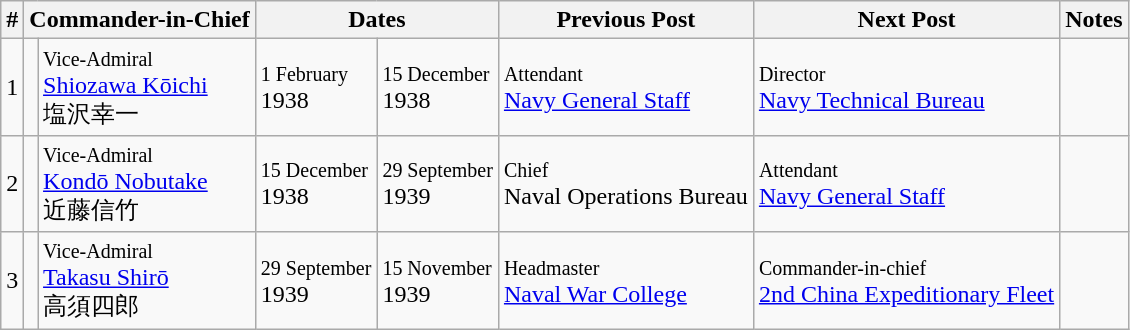<table class=wikitable>
<tr>
<th>#</th>
<th colspan="2">Commander-in-Chief</th>
<th colspan="2">Dates</th>
<th>Previous Post</th>
<th>Next Post</th>
<th>Notes</th>
</tr>
<tr>
<td>1</td>
<td></td>
<td><small>Vice-Admiral</small><br><a href='#'>Shiozawa Kōichi</a><br>塩沢幸一</td>
<td><small>1 February</small><br>1938</td>
<td><small>15 December</small><br>1938</td>
<td><small>Attendant</small><br><a href='#'>Navy General Staff</a></td>
<td><small>Director</small><br><a href='#'>Navy Technical Bureau</a></td>
<td></td>
</tr>
<tr>
<td>2</td>
<td></td>
<td><small>Vice-Admiral</small><br><a href='#'>Kondō Nobutake</a><br>近藤信竹</td>
<td><small>15 December</small><br>1938</td>
<td><small>29 September</small><br>1939</td>
<td><small>Chief</small><br>Naval Operations Bureau</td>
<td><small>Attendant</small><br><a href='#'>Navy General Staff</a></td>
<td></td>
</tr>
<tr>
<td>3</td>
<td></td>
<td><small>Vice-Admiral</small><br><a href='#'>Takasu Shirō</a><br>高須四郎</td>
<td><small>29 September</small><br>1939</td>
<td><small>15 November<br></small>1939</td>
<td><small>Headmaster</small><br><a href='#'>Naval War College</a></td>
<td><small>Commander-in-chief</small><br><a href='#'>2nd China Expeditionary Fleet</a></td>
<td></td>
</tr>
</table>
